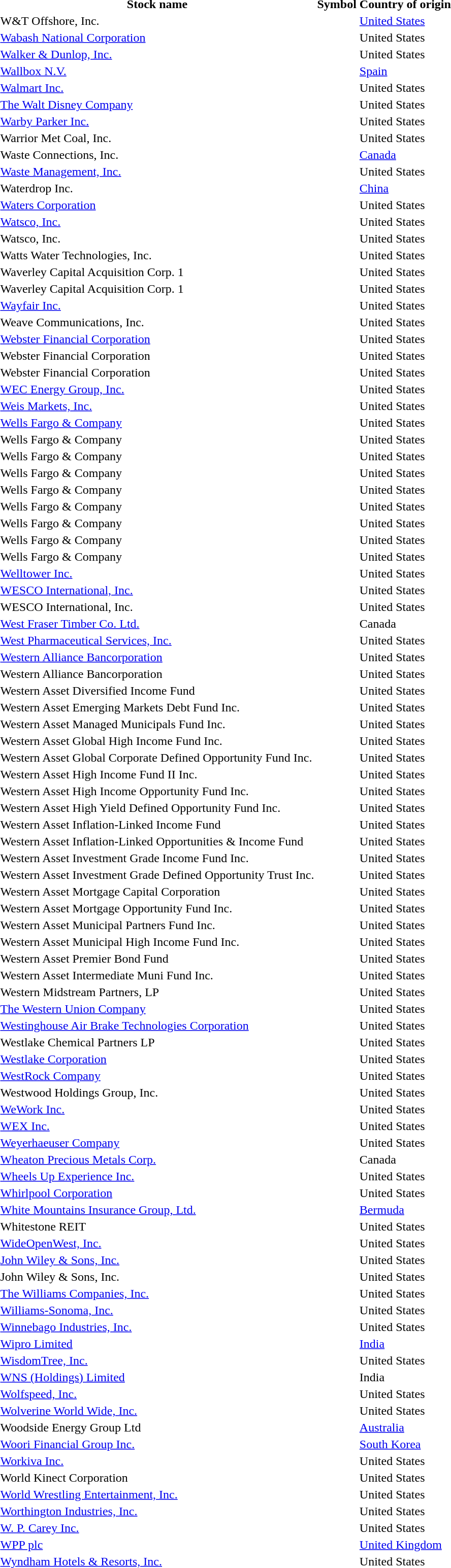<table style="background:transparent;">
<tr>
<th>Stock name</th>
<th>Symbol</th>
<th>Country of origin</th>
</tr>
<tr --->
<td>W&T Offshore, Inc.</td>
<td></td>
<td><a href='#'>United States</a></td>
</tr>
<tr --->
<td><a href='#'>Wabash National Corporation</a></td>
<td></td>
<td>United States</td>
</tr>
<tr --->
<td><a href='#'>Walker & Dunlop, Inc.</a></td>
<td></td>
<td>United States</td>
</tr>
<tr --->
<td><a href='#'>Wallbox N.V.</a></td>
<td></td>
<td><a href='#'>Spain</a></td>
</tr>
<tr --->
<td><a href='#'>Walmart Inc.</a></td>
<td></td>
<td>United States</td>
</tr>
<tr --->
<td><a href='#'>The Walt Disney Company</a></td>
<td></td>
<td>United States</td>
</tr>
<tr --->
<td><a href='#'>Warby Parker Inc.</a></td>
<td></td>
<td>United States</td>
</tr>
<tr --->
<td>Warrior Met Coal, Inc.</td>
<td></td>
<td>United States</td>
</tr>
<tr --->
<td>Waste Connections, Inc.</td>
<td></td>
<td><a href='#'>Canada</a></td>
</tr>
<tr --->
<td><a href='#'>Waste Management, Inc.</a></td>
<td></td>
<td>United States</td>
</tr>
<tr --->
<td>Waterdrop Inc.</td>
<td></td>
<td><a href='#'>China</a></td>
</tr>
<tr --->
<td><a href='#'>Waters Corporation</a></td>
<td></td>
<td>United States</td>
</tr>
<tr --->
<td><a href='#'>Watsco, Inc.</a></td>
<td></td>
<td>United States</td>
</tr>
<tr --->
<td>Watsco, Inc.</td>
<td></td>
<td>United States</td>
</tr>
<tr --->
<td>Watts Water Technologies, Inc.</td>
<td></td>
<td>United States</td>
</tr>
<tr --->
<td>Waverley Capital Acquisition Corp. 1</td>
<td></td>
<td>United States</td>
</tr>
<tr --->
<td>Waverley Capital Acquisition Corp. 1</td>
<td></td>
<td>United States</td>
</tr>
<tr --->
<td><a href='#'>Wayfair Inc.</a></td>
<td></td>
<td>United States</td>
</tr>
<tr --->
<td>Weave Communications, Inc.</td>
<td></td>
<td>United States</td>
</tr>
<tr --->
<td><a href='#'>Webster Financial Corporation</a></td>
<td></td>
<td>United States</td>
</tr>
<tr --->
<td>Webster Financial Corporation</td>
<td></td>
<td>United States</td>
</tr>
<tr --->
<td>Webster Financial Corporation</td>
<td></td>
<td>United States</td>
</tr>
<tr --->
<td><a href='#'>WEC Energy Group, Inc.</a></td>
<td></td>
<td>United States</td>
</tr>
<tr --->
<td><a href='#'>Weis Markets, Inc.</a></td>
<td></td>
<td>United States</td>
</tr>
<tr --->
<td><a href='#'>Wells Fargo & Company</a></td>
<td></td>
<td>United States</td>
</tr>
<tr --->
<td>Wells Fargo & Company</td>
<td></td>
<td>United States</td>
</tr>
<tr --->
<td>Wells Fargo & Company</td>
<td></td>
<td>United States</td>
</tr>
<tr --->
<td>Wells Fargo & Company</td>
<td></td>
<td>United States</td>
</tr>
<tr --->
<td>Wells Fargo & Company</td>
<td></td>
<td>United States</td>
</tr>
<tr --->
<td>Wells Fargo & Company</td>
<td></td>
<td>United States</td>
</tr>
<tr --->
<td>Wells Fargo & Company</td>
<td></td>
<td>United States</td>
</tr>
<tr --->
<td>Wells Fargo & Company</td>
<td></td>
<td>United States</td>
</tr>
<tr --->
<td>Wells Fargo & Company</td>
<td></td>
<td>United States</td>
</tr>
<tr --->
<td><a href='#'>Welltower Inc.</a></td>
<td></td>
<td>United States</td>
</tr>
<tr --->
<td><a href='#'>WESCO International, Inc.</a></td>
<td></td>
<td>United States</td>
</tr>
<tr --->
<td>WESCO International, Inc.</td>
<td></td>
<td>United States</td>
</tr>
<tr --->
<td><a href='#'>West Fraser Timber Co. Ltd.</a></td>
<td></td>
<td>Canada</td>
</tr>
<tr --->
<td><a href='#'>West Pharmaceutical Services, Inc.</a></td>
<td></td>
<td>United States</td>
</tr>
<tr --->
<td><a href='#'>Western Alliance Bancorporation</a></td>
<td></td>
<td>United States</td>
</tr>
<tr --->
<td>Western Alliance Bancorporation</td>
<td></td>
<td>United States</td>
</tr>
<tr --->
<td>Western Asset Diversified Income Fund</td>
<td></td>
<td>United States</td>
</tr>
<tr --->
<td>Western Asset Emerging Markets Debt Fund Inc.</td>
<td></td>
<td>United States</td>
</tr>
<tr --->
<td>Western Asset Managed Municipals Fund Inc.</td>
<td></td>
<td>United States</td>
</tr>
<tr --->
<td>Western Asset Global High Income Fund Inc.</td>
<td></td>
<td>United States</td>
</tr>
<tr --->
<td>Western Asset Global Corporate Defined Opportunity Fund Inc.</td>
<td></td>
<td>United States</td>
</tr>
<tr --->
<td>Western Asset High Income Fund II Inc.</td>
<td></td>
<td>United States</td>
</tr>
<tr --->
<td>Western Asset High Income Opportunity Fund Inc.</td>
<td></td>
<td>United States</td>
</tr>
<tr --->
<td>Western Asset High Yield Defined Opportunity Fund Inc.</td>
<td></td>
<td>United States</td>
</tr>
<tr --->
<td>Western Asset Inflation-Linked Income Fund</td>
<td></td>
<td>United States</td>
</tr>
<tr --->
<td>Western Asset Inflation-Linked Opportunities & Income Fund</td>
<td></td>
<td>United States</td>
</tr>
<tr --->
<td>Western Asset Investment Grade Income Fund Inc.</td>
<td></td>
<td>United States</td>
</tr>
<tr --->
<td>Western Asset Investment Grade Defined Opportunity Trust Inc.</td>
<td></td>
<td>United States</td>
</tr>
<tr --->
<td>Western Asset Mortgage Capital Corporation</td>
<td></td>
<td>United States</td>
</tr>
<tr --->
<td>Western Asset Mortgage Opportunity Fund Inc.</td>
<td></td>
<td>United States</td>
</tr>
<tr --->
<td>Western Asset Municipal Partners Fund Inc.</td>
<td></td>
<td>United States</td>
</tr>
<tr --->
<td>Western Asset Municipal High Income Fund Inc.</td>
<td></td>
<td>United States</td>
</tr>
<tr --->
<td>Western Asset Premier Bond Fund</td>
<td></td>
<td>United States</td>
</tr>
<tr --->
<td>Western Asset Intermediate Muni Fund Inc.</td>
<td></td>
<td>United States</td>
</tr>
<tr --->
<td>Western Midstream Partners, LP</td>
<td></td>
<td>United States</td>
</tr>
<tr --->
<td><a href='#'>The Western Union Company</a></td>
<td></td>
<td>United States</td>
</tr>
<tr --->
<td><a href='#'>Westinghouse Air Brake Technologies Corporation</a></td>
<td></td>
<td>United States</td>
</tr>
<tr --->
<td>Westlake Chemical Partners LP</td>
<td></td>
<td>United States</td>
</tr>
<tr --->
<td><a href='#'>Westlake Corporation</a></td>
<td></td>
<td>United States</td>
</tr>
<tr --->
<td><a href='#'>WestRock Company</a></td>
<td></td>
<td>United States</td>
</tr>
<tr --->
<td>Westwood Holdings Group, Inc.</td>
<td></td>
<td>United States</td>
</tr>
<tr --->
<td><a href='#'>WeWork Inc.</a></td>
<td></td>
<td>United States</td>
</tr>
<tr --->
<td><a href='#'>WEX Inc.</a></td>
<td></td>
<td>United States</td>
</tr>
<tr --->
<td><a href='#'>Weyerhaeuser Company</a></td>
<td></td>
<td>United States</td>
</tr>
<tr --->
<td><a href='#'>Wheaton Precious Metals Corp.</a></td>
<td></td>
<td>Canada</td>
</tr>
<tr --->
<td><a href='#'>Wheels Up Experience Inc.</a></td>
<td></td>
<td>United States</td>
</tr>
<tr --->
<td><a href='#'>Whirlpool Corporation</a></td>
<td></td>
<td>United States</td>
</tr>
<tr --->
<td><a href='#'>White Mountains Insurance Group, Ltd.</a></td>
<td></td>
<td><a href='#'>Bermuda</a></td>
</tr>
<tr --->
<td>Whitestone REIT</td>
<td></td>
<td>United States</td>
</tr>
<tr --->
<td><a href='#'>WideOpenWest, Inc.</a></td>
<td></td>
<td>United States</td>
</tr>
<tr --->
<td><a href='#'>John Wiley & Sons, Inc.</a></td>
<td></td>
<td>United States</td>
</tr>
<tr --->
<td>John Wiley & Sons, Inc.</td>
<td></td>
<td>United States</td>
</tr>
<tr --->
<td><a href='#'>The Williams Companies, Inc.</a></td>
<td></td>
<td>United States</td>
</tr>
<tr --->
<td><a href='#'>Williams-Sonoma, Inc.</a></td>
<td></td>
<td>United States</td>
</tr>
<tr --->
<td><a href='#'>Winnebago Industries, Inc.</a></td>
<td></td>
<td>United States</td>
</tr>
<tr --->
<td><a href='#'>Wipro Limited</a></td>
<td></td>
<td><a href='#'>India</a></td>
</tr>
<tr --->
<td><a href='#'>WisdomTree, Inc.</a></td>
<td></td>
<td>United States</td>
</tr>
<tr --->
<td><a href='#'>WNS (Holdings) Limited</a></td>
<td></td>
<td>India</td>
</tr>
<tr --->
<td><a href='#'>Wolfspeed, Inc.</a></td>
<td></td>
<td>United States</td>
</tr>
<tr --->
<td><a href='#'>Wolverine World Wide, Inc.</a></td>
<td></td>
<td>United States</td>
</tr>
<tr --->
<td>Woodside Energy Group Ltd</td>
<td></td>
<td><a href='#'>Australia</a></td>
</tr>
<tr --->
<td><a href='#'>Woori Financial Group Inc.</a></td>
<td></td>
<td><a href='#'>South Korea</a></td>
</tr>
<tr --->
<td><a href='#'>Workiva Inc.</a></td>
<td></td>
<td>United States</td>
</tr>
<tr --->
<td>World Kinect Corporation</td>
<td></td>
<td>United States</td>
</tr>
<tr --->
<td><a href='#'>World Wrestling Entertainment, Inc.</a></td>
<td></td>
<td>United States</td>
</tr>
<tr --->
<td><a href='#'>Worthington Industries, Inc.</a></td>
<td></td>
<td>United States</td>
</tr>
<tr --->
<td><a href='#'>W. P. Carey Inc.</a></td>
<td></td>
<td>United States</td>
</tr>
<tr --->
<td><a href='#'>WPP plc</a></td>
<td></td>
<td><a href='#'>United Kingdom</a></td>
</tr>
<tr --->
<td><a href='#'>Wyndham Hotels & Resorts, Inc.</a></td>
<td></td>
<td>United States</td>
</tr>
<tr --->
</tr>
</table>
